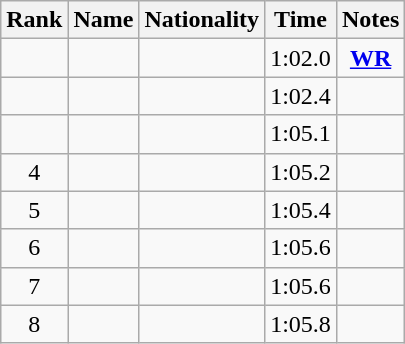<table class="wikitable sortable" style="text-align:center">
<tr>
<th>Rank</th>
<th>Name</th>
<th>Nationality</th>
<th>Time</th>
<th class="unsortable">Notes</th>
</tr>
<tr>
<td></td>
<td align="left"></td>
<td align="left"></td>
<td>1:02.0</td>
<td><strong><a href='#'>WR</a></strong></td>
</tr>
<tr>
<td></td>
<td align="left"></td>
<td align="left"></td>
<td>1:02.4</td>
<td></td>
</tr>
<tr>
<td></td>
<td align="left"></td>
<td align="left"></td>
<td>1:05.1</td>
<td></td>
</tr>
<tr>
<td>4</td>
<td align="left"></td>
<td align="left"></td>
<td>1:05.2</td>
<td></td>
</tr>
<tr>
<td>5</td>
<td align="left"></td>
<td align="left"></td>
<td>1:05.4</td>
<td></td>
</tr>
<tr>
<td>6</td>
<td align="left"></td>
<td align="left"></td>
<td>1:05.6</td>
<td></td>
</tr>
<tr>
<td>7</td>
<td align="left"></td>
<td align="left"></td>
<td>1:05.6</td>
<td></td>
</tr>
<tr>
<td>8</td>
<td align="left"></td>
<td align="left"></td>
<td>1:05.8</td>
<td></td>
</tr>
</table>
